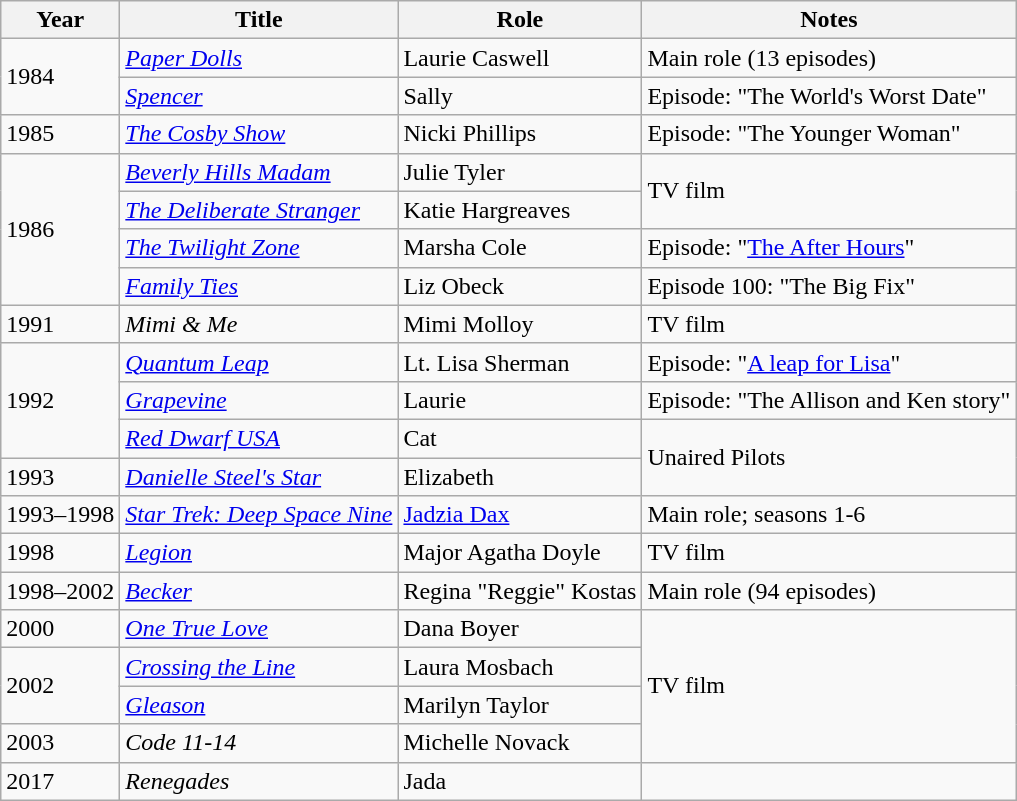<table class="wikitable sortable">
<tr>
<th>Year</th>
<th>Title</th>
<th>Role</th>
<th class="unsortable">Notes</th>
</tr>
<tr>
<td rowspan=2>1984</td>
<td><em><a href='#'>Paper Dolls</a></em></td>
<td>Laurie Caswell</td>
<td>Main role (13 episodes)</td>
</tr>
<tr>
<td><em><a href='#'>Spencer</a></em></td>
<td>Sally</td>
<td>Episode: "The World's Worst Date"</td>
</tr>
<tr>
<td>1985</td>
<td><em><a href='#'>The Cosby Show</a></em></td>
<td>Nicki Phillips</td>
<td>Episode: "The Younger Woman"</td>
</tr>
<tr>
<td rowspan=4>1986</td>
<td><em><a href='#'>Beverly Hills Madam</a></em></td>
<td>Julie Tyler</td>
<td rowspan=2>TV film</td>
</tr>
<tr>
<td><em><a href='#'>The Deliberate Stranger</a></em></td>
<td>Katie Hargreaves</td>
</tr>
<tr>
<td><em><a href='#'>The Twilight Zone</a></em></td>
<td>Marsha Cole</td>
<td>Episode: "<a href='#'>The After Hours</a>"</td>
</tr>
<tr>
<td><em><a href='#'>Family Ties</a></em></td>
<td>Liz Obeck</td>
<td>Episode 100: "The Big Fix"</td>
</tr>
<tr>
<td>1991</td>
<td><em>Mimi & Me</em></td>
<td>Mimi Molloy</td>
<td>TV film</td>
</tr>
<tr>
<td rowspan=3>1992</td>
<td><em><a href='#'>Quantum Leap</a></em></td>
<td>Lt. Lisa Sherman</td>
<td>Episode: "<a href='#'>A leap for Lisa</a>"</td>
</tr>
<tr>
<td><em><a href='#'>Grapevine</a></em></td>
<td>Laurie</td>
<td>Episode: "The Allison and Ken story"</td>
</tr>
<tr>
<td><em><a href='#'>Red Dwarf USA</a></em></td>
<td>Cat</td>
<td rowspan=2>Unaired Pilots</td>
</tr>
<tr>
<td>1993</td>
<td><em><a href='#'>Danielle Steel's Star</a></em></td>
<td>Elizabeth</td>
</tr>
<tr>
<td>1993–1998</td>
<td><em><a href='#'>Star Trek: Deep Space Nine</a></em></td>
<td><a href='#'>Jadzia Dax</a></td>
<td>Main role; seasons 1-6</td>
</tr>
<tr>
<td>1998</td>
<td><em><a href='#'>Legion</a></em></td>
<td>Major Agatha Doyle</td>
<td>TV film</td>
</tr>
<tr>
<td>1998–2002</td>
<td><em><a href='#'>Becker</a></em></td>
<td>Regina "Reggie" Kostas</td>
<td>Main role (94 episodes)</td>
</tr>
<tr>
<td>2000</td>
<td><em><a href='#'>One True Love</a></em></td>
<td>Dana Boyer</td>
<td rowspan=4>TV film</td>
</tr>
<tr>
<td rowspan=2>2002</td>
<td><em><a href='#'>Crossing the Line</a></em></td>
<td>Laura Mosbach</td>
</tr>
<tr>
<td><em><a href='#'>Gleason</a></em></td>
<td>Marilyn Taylor</td>
</tr>
<tr>
<td>2003</td>
<td><em>Code 11-14</em></td>
<td>Michelle Novack</td>
</tr>
<tr>
<td>2017</td>
<td><em>Renegades</em></td>
<td>Jada</td>
<td></td>
</tr>
</table>
